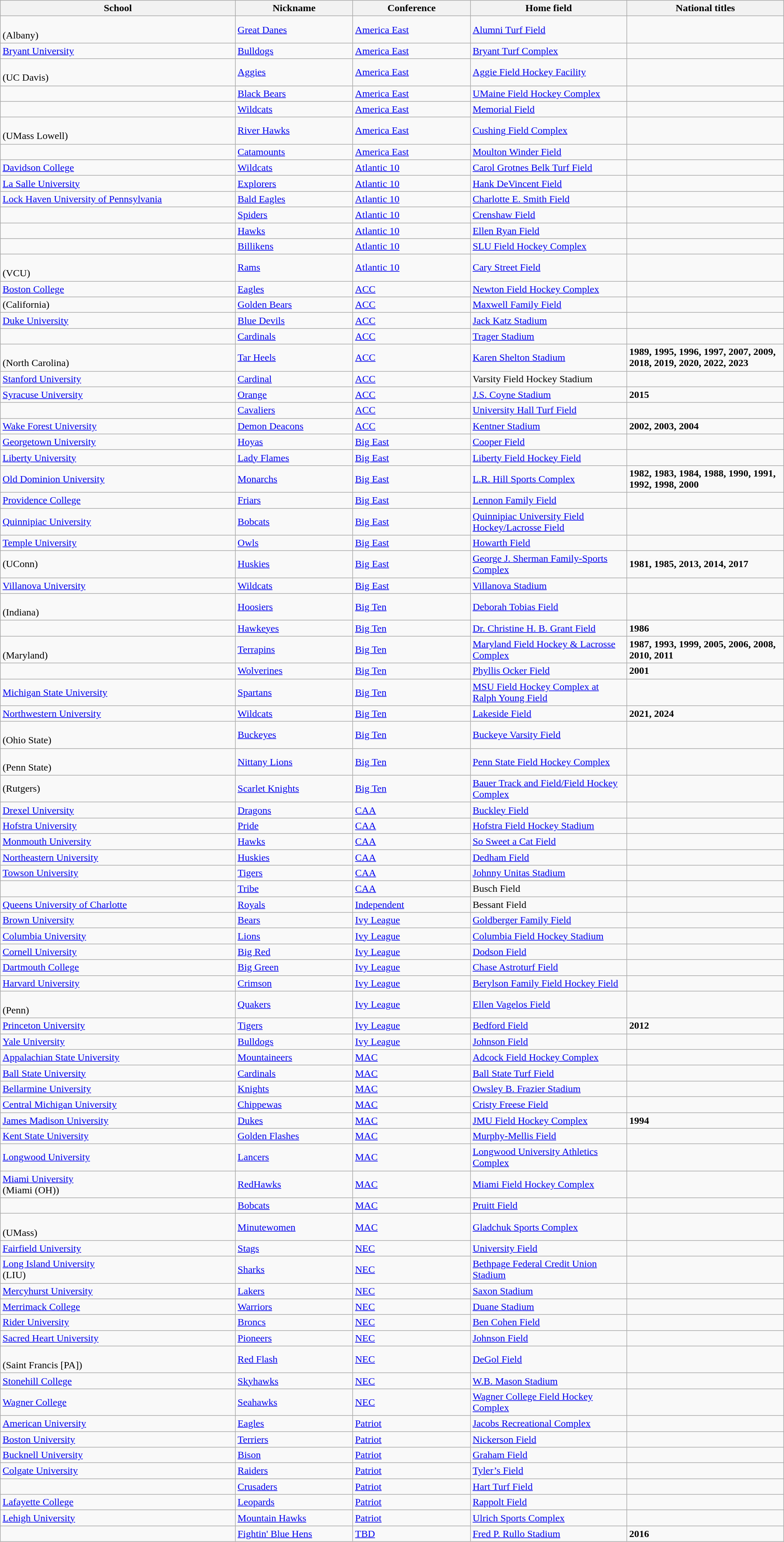<table class="wikitable sortable" style="width:100%;">
<tr valign=baseline>
<th style="width:30%;">School</th>
<th style="width:15%;">Nickname</th>
<th style="width:15%;">Conference</th>
<th style="width:20%;">Home field</th>
<th style="width:20%;">National titles</th>
</tr>
<tr>
<td><br>(Albany)</td>
<td><a href='#'>Great Danes</a></td>
<td><a href='#'>America East</a></td>
<td><a href='#'>Alumni Turf Field</a></td>
<td></td>
</tr>
<tr>
<td><a href='#'>Bryant University</a></td>
<td><a href='#'>Bulldogs</a></td>
<td><a href='#'>America East</a></td>
<td><a href='#'>Bryant Turf Complex</a></td>
<td></td>
</tr>
<tr>
<td> <br>(UC Davis)</td>
<td><a href='#'>Aggies</a></td>
<td><a href='#'>America East</a></td>
<td><a href='#'>Aggie Field Hockey Facility</a></td>
<td></td>
</tr>
<tr>
<td></td>
<td><a href='#'>Black Bears</a></td>
<td><a href='#'>America East</a></td>
<td><a href='#'>UMaine Field Hockey Complex</a></td>
<td></td>
</tr>
<tr>
<td></td>
<td><a href='#'>Wildcats</a></td>
<td><a href='#'>America East</a></td>
<td><a href='#'>Memorial Field</a></td>
<td></td>
</tr>
<tr>
<td> <br>(UMass Lowell)</td>
<td><a href='#'>River Hawks</a></td>
<td><a href='#'>America East</a></td>
<td><a href='#'>Cushing Field Complex</a></td>
<td></td>
</tr>
<tr>
<td></td>
<td><a href='#'>Catamounts</a></td>
<td><a href='#'>America East</a></td>
<td><a href='#'>Moulton Winder Field</a></td>
<td></td>
</tr>
<tr>
<td><a href='#'>Davidson College</a></td>
<td><a href='#'>Wildcats</a></td>
<td><a href='#'>Atlantic 10</a></td>
<td><a href='#'>Carol Grotnes Belk Turf Field</a></td>
<td></td>
</tr>
<tr>
<td><a href='#'>La Salle University</a></td>
<td><a href='#'>Explorers</a></td>
<td><a href='#'>Atlantic 10</a></td>
<td><a href='#'>Hank DeVincent Field</a></td>
<td></td>
</tr>
<tr>
<td><a href='#'>Lock Haven University of Pennsylvania</a></td>
<td><a href='#'>Bald Eagles</a></td>
<td><a href='#'>Atlantic 10</a></td>
<td><a href='#'>Charlotte E. Smith Field</a></td>
<td></td>
</tr>
<tr>
<td></td>
<td><a href='#'>Spiders</a></td>
<td><a href='#'>Atlantic 10</a></td>
<td><a href='#'>Crenshaw Field</a></td>
<td></td>
</tr>
<tr>
<td></td>
<td><a href='#'>Hawks</a></td>
<td><a href='#'>Atlantic 10</a></td>
<td><a href='#'>Ellen Ryan Field</a></td>
<td></td>
</tr>
<tr>
<td></td>
<td><a href='#'>Billikens</a></td>
<td><a href='#'>Atlantic 10</a></td>
<td><a href='#'>SLU Field Hockey Complex</a></td>
<td></td>
</tr>
<tr>
<td><br>(VCU)</td>
<td><a href='#'>Rams</a></td>
<td><a href='#'>Atlantic 10</a></td>
<td><a href='#'>Cary Street Field</a></td>
<td></td>
</tr>
<tr>
<td><a href='#'>Boston College</a></td>
<td><a href='#'>Eagles</a></td>
<td><a href='#'>ACC</a></td>
<td><a href='#'>Newton Field Hockey Complex</a></td>
<td></td>
</tr>
<tr>
<td> (California)</td>
<td><a href='#'>Golden Bears</a></td>
<td><a href='#'>ACC</a></td>
<td><a href='#'>Maxwell Family Field</a></td>
<td></td>
</tr>
<tr>
<td><a href='#'>Duke University</a></td>
<td><a href='#'>Blue Devils</a></td>
<td><a href='#'>ACC</a></td>
<td><a href='#'>Jack Katz Stadium</a></td>
<td></td>
</tr>
<tr>
<td></td>
<td><a href='#'>Cardinals</a></td>
<td><a href='#'>ACC</a></td>
<td><a href='#'>Trager Stadium</a></td>
<td></td>
</tr>
<tr>
<td><br>(North Carolina)</td>
<td><a href='#'>Tar Heels</a></td>
<td><a href='#'>ACC</a></td>
<td><a href='#'>Karen Shelton Stadium</a></td>
<td><strong>1989, 1995, 1996, 1997, 2007, 2009, 2018, 2019, 2020, 2022, 2023</strong></td>
</tr>
<tr>
<td><a href='#'>Stanford University</a></td>
<td><a href='#'>Cardinal</a></td>
<td><a href='#'>ACC</a></td>
<td>Varsity Field Hockey Stadium</td>
<td></td>
</tr>
<tr>
<td><a href='#'>Syracuse University</a></td>
<td><a href='#'>Orange</a></td>
<td><a href='#'>ACC</a></td>
<td><a href='#'>J.S. Coyne Stadium</a></td>
<td><strong>2015</strong></td>
</tr>
<tr>
<td></td>
<td><a href='#'>Cavaliers</a></td>
<td><a href='#'>ACC</a></td>
<td><a href='#'>University Hall Turf Field</a></td>
<td></td>
</tr>
<tr>
<td><a href='#'>Wake Forest University</a></td>
<td><a href='#'>Demon Deacons</a></td>
<td><a href='#'>ACC</a></td>
<td><a href='#'>Kentner Stadium</a></td>
<td><strong>2002, 2003, 2004</strong></td>
</tr>
<tr>
<td><a href='#'>Georgetown University</a></td>
<td><a href='#'>Hoyas</a></td>
<td><a href='#'>Big East</a></td>
<td><a href='#'>Cooper Field</a></td>
<td></td>
</tr>
<tr>
<td><a href='#'>Liberty University</a></td>
<td><a href='#'>Lady Flames</a></td>
<td><a href='#'>Big East</a></td>
<td><a href='#'>Liberty Field Hockey Field</a></td>
<td></td>
</tr>
<tr>
<td><a href='#'>Old Dominion University</a></td>
<td><a href='#'>Monarchs</a></td>
<td><a href='#'>Big East</a></td>
<td><a href='#'>L.R. Hill Sports Complex</a></td>
<td><strong>1982, 1983, 1984, 1988, 1990, 1991, 1992, 1998, 2000</strong></td>
</tr>
<tr>
<td><a href='#'>Providence College</a></td>
<td><a href='#'>Friars</a></td>
<td><a href='#'>Big East</a></td>
<td><a href='#'>Lennon Family Field</a></td>
<td></td>
</tr>
<tr>
<td><a href='#'>Quinnipiac University</a></td>
<td><a href='#'>Bobcats</a></td>
<td><a href='#'>Big East</a></td>
<td><a href='#'>Quinnipiac University Field Hockey/Lacrosse Field</a></td>
<td></td>
</tr>
<tr>
<td><a href='#'>Temple University</a></td>
<td><a href='#'>Owls</a></td>
<td><a href='#'>Big East</a></td>
<td><a href='#'>Howarth Field</a></td>
<td></td>
</tr>
<tr>
<td> (UConn)</td>
<td><a href='#'>Huskies</a></td>
<td><a href='#'>Big East</a></td>
<td><a href='#'>George J. Sherman Family-Sports Complex</a></td>
<td><strong>1981, 1985, 2013, 2014, 2017</strong></td>
</tr>
<tr>
<td><a href='#'>Villanova University</a></td>
<td><a href='#'>Wildcats</a></td>
<td><a href='#'>Big East</a></td>
<td><a href='#'>Villanova Stadium</a></td>
<td></td>
</tr>
<tr>
<td><br>(Indiana)</td>
<td><a href='#'>Hoosiers</a></td>
<td><a href='#'>Big Ten</a></td>
<td><a href='#'>Deborah Tobias Field</a></td>
<td></td>
</tr>
<tr>
<td></td>
<td><a href='#'>Hawkeyes</a></td>
<td><a href='#'>Big Ten</a></td>
<td><a href='#'>Dr. Christine H. B. Grant Field</a></td>
<td><strong>1986</strong></td>
</tr>
<tr>
<td><br>(Maryland)</td>
<td><a href='#'>Terrapins</a></td>
<td><a href='#'>Big Ten</a></td>
<td><a href='#'>Maryland Field Hockey & Lacrosse Complex</a></td>
<td><strong>1987, 1993, 1999, 2005, 2006, 2008, 2010, 2011</strong></td>
</tr>
<tr>
<td></td>
<td><a href='#'>Wolverines</a></td>
<td><a href='#'>Big Ten</a></td>
<td><a href='#'>Phyllis Ocker Field</a></td>
<td><strong>2001</strong></td>
</tr>
<tr>
<td><a href='#'>Michigan State University</a></td>
<td><a href='#'>Spartans</a></td>
<td><a href='#'>Big Ten</a></td>
<td><a href='#'>MSU Field Hockey Complex at Ralph Young Field</a></td>
<td></td>
</tr>
<tr>
<td><a href='#'>Northwestern University</a></td>
<td><a href='#'>Wildcats</a></td>
<td><a href='#'>Big Ten</a></td>
<td><a href='#'>Lakeside Field</a></td>
<td><strong>2021, 2024</strong></td>
</tr>
<tr>
<td><br>(Ohio State)</td>
<td><a href='#'>Buckeyes</a></td>
<td><a href='#'>Big Ten</a></td>
<td><a href='#'>Buckeye Varsity Field</a></td>
<td></td>
</tr>
<tr>
<td><br>(Penn State)</td>
<td><a href='#'>Nittany Lions</a></td>
<td><a href='#'>Big Ten</a></td>
<td><a href='#'>Penn State Field Hockey Complex</a></td>
<td></td>
</tr>
<tr>
<td> (Rutgers)</td>
<td><a href='#'>Scarlet Knights</a></td>
<td><a href='#'>Big Ten</a></td>
<td><a href='#'>Bauer Track and Field/Field Hockey Complex</a></td>
<td></td>
</tr>
<tr>
<td><a href='#'>Drexel University</a></td>
<td><a href='#'>Dragons</a></td>
<td><a href='#'>CAA</a></td>
<td><a href='#'>Buckley Field</a></td>
<td></td>
</tr>
<tr>
<td><a href='#'>Hofstra University</a></td>
<td><a href='#'>Pride</a></td>
<td><a href='#'>CAA</a></td>
<td><a href='#'>Hofstra Field Hockey Stadium</a></td>
<td></td>
</tr>
<tr>
<td><a href='#'>Monmouth University</a></td>
<td><a href='#'>Hawks</a></td>
<td><a href='#'>CAA</a></td>
<td><a href='#'>So Sweet a Cat Field</a></td>
<td></td>
</tr>
<tr>
<td><a href='#'>Northeastern University</a></td>
<td><a href='#'>Huskies</a></td>
<td><a href='#'>CAA</a></td>
<td><a href='#'>Dedham Field</a></td>
<td></td>
</tr>
<tr>
<td><a href='#'>Towson University</a></td>
<td><a href='#'>Tigers</a></td>
<td><a href='#'>CAA</a></td>
<td><a href='#'>Johnny Unitas Stadium</a></td>
<td></td>
</tr>
<tr>
<td></td>
<td><a href='#'>Tribe</a></td>
<td><a href='#'>CAA</a></td>
<td>Busch Field</td>
<td></td>
</tr>
<tr>
<td><a href='#'>Queens University of Charlotte</a></td>
<td><a href='#'>Royals</a></td>
<td><a href='#'>Independent</a></td>
<td>Bessant Field</td>
<td></td>
</tr>
<tr>
<td><a href='#'>Brown University</a></td>
<td><a href='#'>Bears</a></td>
<td><a href='#'>Ivy League</a></td>
<td><a href='#'>Goldberger Family Field</a></td>
<td></td>
</tr>
<tr>
<td><a href='#'>Columbia University</a></td>
<td><a href='#'>Lions</a></td>
<td><a href='#'>Ivy League</a></td>
<td><a href='#'>Columbia Field Hockey Stadium</a></td>
<td></td>
</tr>
<tr>
<td><a href='#'>Cornell University</a></td>
<td><a href='#'>Big Red</a></td>
<td><a href='#'>Ivy League</a></td>
<td><a href='#'>Dodson Field</a></td>
<td></td>
</tr>
<tr>
<td><a href='#'>Dartmouth College</a></td>
<td><a href='#'>Big Green</a></td>
<td><a href='#'>Ivy League</a></td>
<td><a href='#'>Chase Astroturf Field</a></td>
<td></td>
</tr>
<tr>
<td><a href='#'>Harvard University</a></td>
<td><a href='#'>Crimson</a></td>
<td><a href='#'>Ivy League</a></td>
<td><a href='#'>Berylson Family Field Hockey Field</a></td>
<td></td>
</tr>
<tr>
<td><br>(Penn)</td>
<td><a href='#'>Quakers</a></td>
<td><a href='#'>Ivy League</a></td>
<td><a href='#'>Ellen Vagelos Field</a></td>
<td></td>
</tr>
<tr>
<td><a href='#'>Princeton University</a></td>
<td><a href='#'>Tigers</a></td>
<td><a href='#'>Ivy League</a></td>
<td><a href='#'>Bedford Field</a></td>
<td><strong>2012</strong></td>
</tr>
<tr>
<td><a href='#'>Yale University</a></td>
<td><a href='#'>Bulldogs</a></td>
<td><a href='#'>Ivy League</a></td>
<td><a href='#'>Johnson Field</a></td>
<td></td>
</tr>
<tr>
<td><a href='#'>Appalachian State University</a></td>
<td><a href='#'>Mountaineers</a></td>
<td><a href='#'>MAC</a></td>
<td><a href='#'>Adcock Field Hockey Complex</a></td>
<td></td>
</tr>
<tr>
<td><a href='#'>Ball State University</a></td>
<td><a href='#'>Cardinals</a></td>
<td><a href='#'>MAC</a></td>
<td><a href='#'>Ball State Turf Field</a></td>
<td></td>
</tr>
<tr>
<td><a href='#'>Bellarmine University</a></td>
<td><a href='#'>Knights</a></td>
<td><a href='#'>MAC</a></td>
<td><a href='#'>Owsley B. Frazier Stadium</a></td>
<td></td>
</tr>
<tr>
<td><a href='#'>Central Michigan University</a></td>
<td><a href='#'>Chippewas</a></td>
<td><a href='#'>MAC</a></td>
<td><a href='#'>Cristy Freese Field</a></td>
<td></td>
</tr>
<tr>
<td><a href='#'>James Madison University</a></td>
<td><a href='#'>Dukes</a></td>
<td><a href='#'>MAC</a></td>
<td><a href='#'>JMU Field Hockey Complex</a></td>
<td><strong>1994</strong></td>
</tr>
<tr>
<td><a href='#'>Kent State University</a></td>
<td><a href='#'>Golden Flashes</a></td>
<td><a href='#'>MAC</a></td>
<td><a href='#'>Murphy-Mellis Field</a></td>
<td></td>
</tr>
<tr>
<td><a href='#'>Longwood University</a></td>
<td><a href='#'>Lancers</a></td>
<td><a href='#'>MAC</a></td>
<td><a href='#'>Longwood University Athletics Complex</a></td>
<td></td>
</tr>
<tr>
<td><a href='#'>Miami University</a><br>(Miami (OH))</td>
<td><a href='#'>RedHawks</a></td>
<td><a href='#'>MAC</a></td>
<td><a href='#'>Miami Field Hockey Complex</a></td>
<td></td>
</tr>
<tr>
<td></td>
<td><a href='#'>Bobcats</a></td>
<td><a href='#'>MAC</a></td>
<td><a href='#'>Pruitt Field</a></td>
<td></td>
</tr>
<tr>
<td><br>(UMass)</td>
<td><a href='#'>Minutewomen</a></td>
<td><a href='#'>MAC</a></td>
<td><a href='#'>Gladchuk Sports Complex</a></td>
<td></td>
</tr>
<tr>
<td><a href='#'>Fairfield University</a></td>
<td><a href='#'>Stags</a></td>
<td><a href='#'>NEC</a></td>
<td><a href='#'>University Field</a></td>
<td></td>
</tr>
<tr>
<td><a href='#'>Long Island University</a><br>(LIU)</td>
<td><a href='#'>Sharks</a></td>
<td><a href='#'>NEC</a></td>
<td><a href='#'>Bethpage Federal Credit Union Stadium</a></td>
<td></td>
</tr>
<tr>
<td><a href='#'>Mercyhurst University</a></td>
<td><a href='#'>Lakers</a></td>
<td><a href='#'>NEC</a></td>
<td><a href='#'>Saxon Stadium</a></td>
</tr>
<tr>
<td><a href='#'>Merrimack College</a></td>
<td><a href='#'>Warriors</a></td>
<td><a href='#'>NEC</a></td>
<td><a href='#'>Duane Stadium</a></td>
<td></td>
</tr>
<tr>
<td><a href='#'>Rider University</a></td>
<td><a href='#'>Broncs</a></td>
<td><a href='#'>NEC</a></td>
<td><a href='#'>Ben Cohen Field</a></td>
<td></td>
</tr>
<tr>
<td><a href='#'>Sacred Heart University</a></td>
<td><a href='#'>Pioneers</a></td>
<td><a href='#'>NEC</a></td>
<td><a href='#'>Johnson Field</a></td>
<td></td>
</tr>
<tr>
<td><br>(Saint Francis [PA])</td>
<td><a href='#'>Red Flash</a></td>
<td><a href='#'>NEC</a></td>
<td><a href='#'>DeGol Field</a></td>
<td></td>
</tr>
<tr>
<td><a href='#'>Stonehill College</a></td>
<td><a href='#'>Skyhawks</a></td>
<td><a href='#'>NEC</a></td>
<td><a href='#'>W.B. Mason Stadium</a></td>
<td></td>
</tr>
<tr>
<td><a href='#'>Wagner College</a></td>
<td><a href='#'>Seahawks</a></td>
<td><a href='#'>NEC</a></td>
<td><a href='#'>Wagner College Field Hockey Complex</a></td>
<td></td>
</tr>
<tr>
<td><a href='#'>American University</a></td>
<td><a href='#'>Eagles</a></td>
<td><a href='#'>Patriot</a></td>
<td><a href='#'>Jacobs Recreational Complex</a></td>
<td></td>
</tr>
<tr>
<td><a href='#'>Boston University</a></td>
<td><a href='#'>Terriers</a></td>
<td><a href='#'>Patriot</a></td>
<td><a href='#'>Nickerson Field</a></td>
<td></td>
</tr>
<tr>
<td><a href='#'>Bucknell University</a></td>
<td><a href='#'>Bison</a></td>
<td><a href='#'>Patriot</a></td>
<td><a href='#'>Graham Field</a></td>
<td></td>
</tr>
<tr>
<td><a href='#'>Colgate University</a></td>
<td><a href='#'>Raiders</a></td>
<td><a href='#'>Patriot</a></td>
<td><a href='#'>Tyler’s Field</a></td>
<td></td>
</tr>
<tr>
<td></td>
<td><a href='#'>Crusaders</a></td>
<td><a href='#'>Patriot</a></td>
<td><a href='#'>Hart Turf Field</a></td>
<td></td>
</tr>
<tr>
<td><a href='#'>Lafayette College</a></td>
<td><a href='#'>Leopards</a></td>
<td><a href='#'>Patriot</a></td>
<td><a href='#'>Rappolt Field</a></td>
<td></td>
</tr>
<tr>
<td><a href='#'>Lehigh University</a></td>
<td><a href='#'>Mountain Hawks</a></td>
<td><a href='#'>Patriot</a></td>
<td><a href='#'>Ulrich Sports Complex</a></td>
<td></td>
</tr>
<tr>
<td></td>
<td><a href='#'>Fightin' Blue Hens</a></td>
<td><a href='#'>TBD</a></td>
<td><a href='#'>Fred P. Rullo Stadium</a></td>
<td><strong>2016</strong></td>
</tr>
</table>
